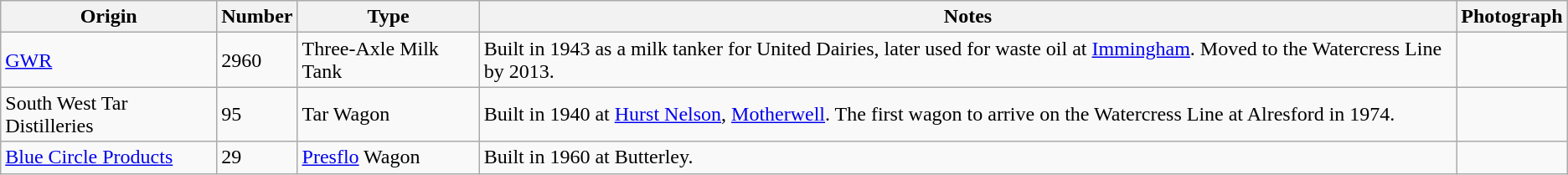<table class="wikitable">
<tr>
<th>Origin</th>
<th>Number</th>
<th>Type</th>
<th>Notes</th>
<th>Photograph</th>
</tr>
<tr>
<td><a href='#'>GWR</a></td>
<td>2960</td>
<td>Three-Axle Milk Tank</td>
<td>Built in 1943 as a milk tanker for United Dairies, later used for waste oil at <a href='#'>Immingham</a>. Moved to the Watercress Line by 2013.</td>
<td></td>
</tr>
<tr>
<td>South West Tar Distilleries</td>
<td>95</td>
<td>Tar Wagon</td>
<td>Built in 1940 at <a href='#'>Hurst Nelson</a>, <a href='#'>Motherwell</a>. The first wagon to arrive on the Watercress Line at Alresford in 1974.</td>
<td></td>
</tr>
<tr>
<td><a href='#'>Blue Circle Products</a></td>
<td>29</td>
<td><a href='#'>Presflo</a> Wagon</td>
<td>Built in 1960 at Butterley.</td>
<td></td>
</tr>
</table>
